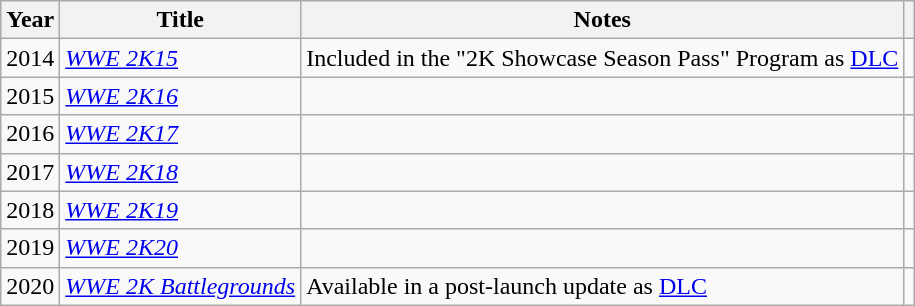<table class="wikitable sortable plainrowheaders">
<tr>
<th scope="col">Year</th>
<th scope="col">Title</th>
<th scope="col" class="unsortable">Notes</th>
<th scope="col" class="unsortable"></th>
</tr>
<tr>
<td>2014</td>
<td><em><a href='#'>WWE 2K15</a></em></td>
<td>Included in the "2K Showcase Season Pass" Program as <a href='#'>DLC</a></td>
<td></td>
</tr>
<tr>
<td>2015</td>
<td><em><a href='#'>WWE 2K16</a></em></td>
<td></td>
<td></td>
</tr>
<tr>
<td>2016</td>
<td><em><a href='#'>WWE 2K17</a></em></td>
<td></td>
<td></td>
</tr>
<tr>
<td>2017</td>
<td><em><a href='#'>WWE 2K18</a></em></td>
<td></td>
<td></td>
</tr>
<tr>
<td>2018</td>
<td><em><a href='#'>WWE 2K19</a></em></td>
<td></td>
<td></td>
</tr>
<tr>
<td>2019</td>
<td><em><a href='#'>WWE 2K20</a></em></td>
<td></td>
<td></td>
</tr>
<tr>
<td>2020</td>
<td><em><a href='#'>WWE 2K Battlegrounds</a></em></td>
<td>Available in a post-launch update as <a href='#'>DLC</a></td>
<td></td>
</tr>
</table>
